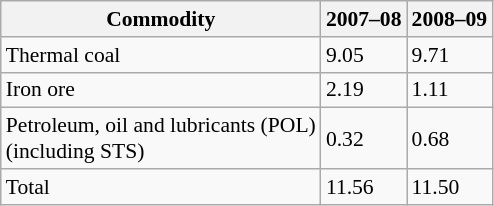<table class="wikitable sortable" style="font-size: 90%">
<tr>
<th>Commodity</th>
<th>2007–08</th>
<th>2008–09</th>
</tr>
<tr>
<td>Thermal coal</td>
<td>9.05</td>
<td>9.71</td>
</tr>
<tr>
<td>Iron ore</td>
<td>2.19</td>
<td>1.11</td>
</tr>
<tr>
<td>Petroleum, oil and lubricants (POL)<br>(including STS)</td>
<td>0.32</td>
<td>0.68</td>
</tr>
<tr class="sortbottom">
<td>Total</td>
<td>11.56</td>
<td>11.50</td>
</tr>
</table>
